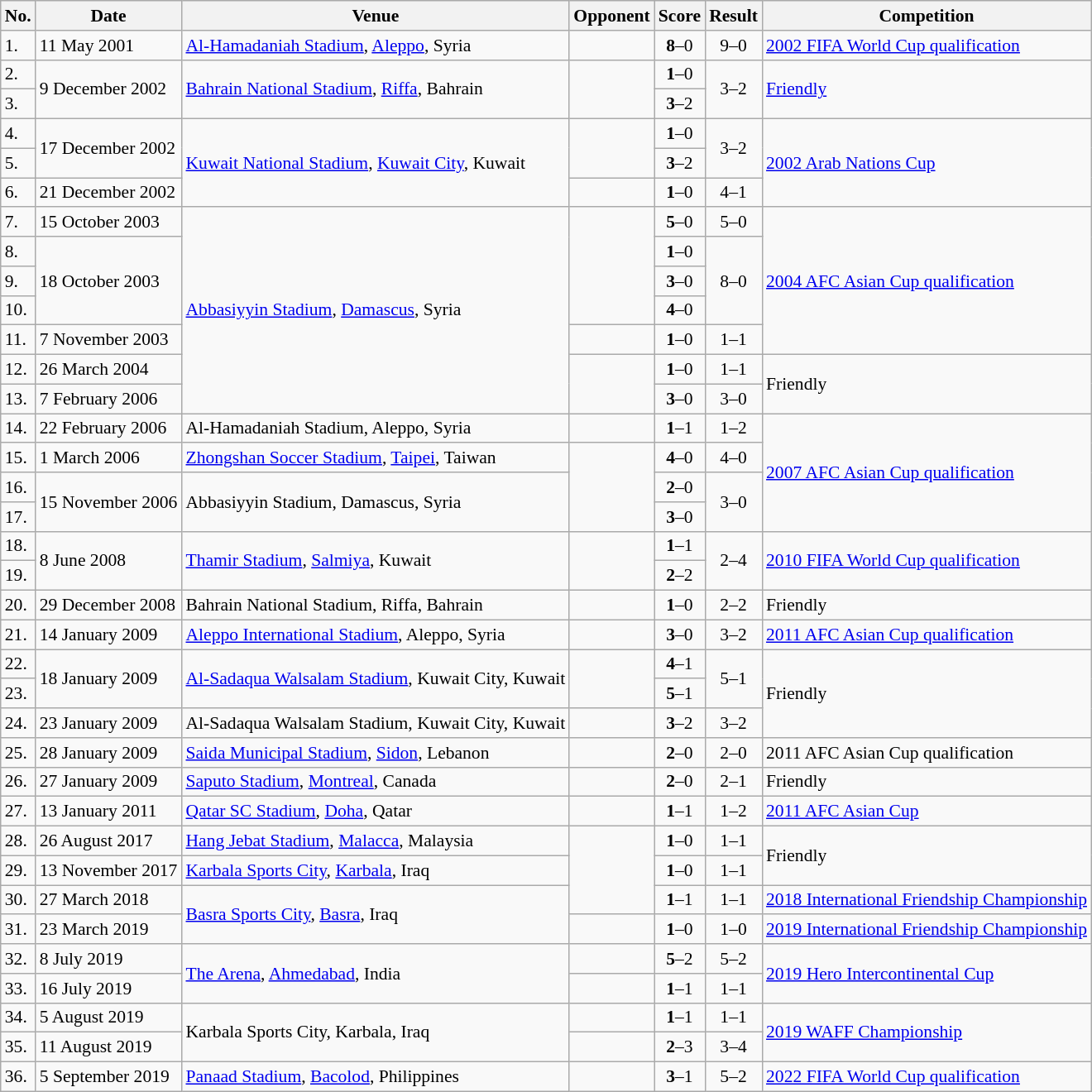<table class="wikitable" style="font-size:90%;">
<tr>
<th>No.</th>
<th>Date</th>
<th>Venue</th>
<th>Opponent</th>
<th>Score</th>
<th>Result</th>
<th>Competition</th>
</tr>
<tr>
<td>1.</td>
<td>11 May 2001</td>
<td><a href='#'>Al-Hamadaniah Stadium</a>, <a href='#'>Aleppo</a>, Syria</td>
<td></td>
<td align=center><strong>8</strong>–0</td>
<td align=center>9–0</td>
<td><a href='#'>2002 FIFA World Cup qualification</a></td>
</tr>
<tr>
<td>2.</td>
<td rowspan="2">9 December 2002</td>
<td rowspan="2"><a href='#'>Bahrain National Stadium</a>, <a href='#'>Riffa</a>, Bahrain</td>
<td rowspan="2"></td>
<td align=center><strong>1</strong>–0</td>
<td rowspan="2" style="text-align:center">3–2</td>
<td rowspan="2"><a href='#'>Friendly</a></td>
</tr>
<tr>
<td>3.</td>
<td align=center><strong>3</strong>–2</td>
</tr>
<tr>
<td>4.</td>
<td rowspan="2">17 December 2002</td>
<td rowspan="3"><a href='#'>Kuwait National Stadium</a>, <a href='#'>Kuwait City</a>, Kuwait</td>
<td rowspan="2"></td>
<td align=center><strong>1</strong>–0</td>
<td rowspan="2" style="text-align:center">3–2</td>
<td rowspan="3"><a href='#'>2002 Arab Nations Cup</a></td>
</tr>
<tr>
<td>5.</td>
<td align=center><strong>3</strong>–2</td>
</tr>
<tr>
<td>6.</td>
<td>21 December 2002</td>
<td></td>
<td align=center><strong>1</strong>–0</td>
<td align=center>4–1</td>
</tr>
<tr>
<td>7.</td>
<td>15 October 2003</td>
<td rowspan=7><a href='#'>Abbasiyyin Stadium</a>, <a href='#'>Damascus</a>, Syria</td>
<td rowspan=4></td>
<td align=center><strong>5</strong>–0</td>
<td align=center>5–0</td>
<td rowspan=5><a href='#'>2004 AFC Asian Cup qualification</a></td>
</tr>
<tr>
<td>8.</td>
<td rowspan="3">18 October 2003</td>
<td align=center><strong>1</strong>–0</td>
<td rowspan="3" style="text-align:center">8–0</td>
</tr>
<tr>
<td>9.</td>
<td align=center><strong>3</strong>–0</td>
</tr>
<tr>
<td>10.</td>
<td align=center><strong>4</strong>–0</td>
</tr>
<tr>
<td>11.</td>
<td>7 November 2003</td>
<td></td>
<td align=center><strong>1</strong>–0</td>
<td align=center>1–1</td>
</tr>
<tr>
<td>12.</td>
<td>26 March 2004</td>
<td rowspan=2></td>
<td align=center><strong>1</strong>–0</td>
<td align=center>1–1</td>
<td rowspan=2>Friendly</td>
</tr>
<tr>
<td>13.</td>
<td>7 February 2006</td>
<td align=center><strong>3</strong>–0</td>
<td align=center>3–0</td>
</tr>
<tr>
<td>14.</td>
<td>22 February 2006</td>
<td>Al-Hamadaniah Stadium, Aleppo, Syria</td>
<td></td>
<td align=center><strong>1</strong>–1</td>
<td align=center>1–2</td>
<td rowspan=4><a href='#'>2007 AFC Asian Cup qualification</a></td>
</tr>
<tr>
<td>15.</td>
<td>1 March 2006</td>
<td><a href='#'>Zhongshan Soccer Stadium</a>, <a href='#'>Taipei</a>, Taiwan</td>
<td rowspan=3></td>
<td align=center><strong>4</strong>–0</td>
<td align=center>4–0</td>
</tr>
<tr>
<td>16.</td>
<td rowspan="2">15 November 2006</td>
<td rowspan="2">Abbasiyyin Stadium, Damascus, Syria</td>
<td align=center><strong>2</strong>–0</td>
<td rowspan="2" style="text-align:center">3–0</td>
</tr>
<tr>
<td>17.</td>
<td align=center><strong>3</strong>–0</td>
</tr>
<tr>
<td>18.</td>
<td rowspan="2">8 June 2008</td>
<td rowspan="2"><a href='#'>Thamir Stadium</a>, <a href='#'>Salmiya</a>, Kuwait</td>
<td rowspan="2"></td>
<td align=center><strong>1</strong>–1</td>
<td rowspan="2" style="text-align:center">2–4</td>
<td rowspan="2"><a href='#'>2010 FIFA World Cup qualification</a></td>
</tr>
<tr>
<td>19.</td>
<td align=center><strong>2</strong>–2</td>
</tr>
<tr>
<td>20.</td>
<td>29 December 2008</td>
<td>Bahrain National Stadium, Riffa, Bahrain</td>
<td></td>
<td align=center><strong>1</strong>–0</td>
<td align=center>2–2</td>
<td>Friendly</td>
</tr>
<tr>
<td>21.</td>
<td>14 January 2009</td>
<td><a href='#'>Aleppo International Stadium</a>, Aleppo, Syria</td>
<td></td>
<td align=center><strong>3</strong>–0</td>
<td align=center>3–2</td>
<td><a href='#'>2011 AFC Asian Cup qualification</a></td>
</tr>
<tr>
<td>22.</td>
<td rowspan="2">18 January 2009</td>
<td rowspan="2"><a href='#'>Al-Sadaqua Walsalam Stadium</a>, Kuwait City, Kuwait</td>
<td rowspan="2"></td>
<td align=center><strong>4</strong>–1</td>
<td rowspan="2" style="text-align:center">5–1</td>
<td rowspan="3">Friendly</td>
</tr>
<tr>
<td>23.</td>
<td align=center><strong>5</strong>–1</td>
</tr>
<tr>
<td>24.</td>
<td>23 January 2009</td>
<td>Al-Sadaqua Walsalam Stadium, Kuwait City, Kuwait</td>
<td></td>
<td align=center><strong>3</strong>–2</td>
<td align=center>3–2</td>
</tr>
<tr>
<td>25.</td>
<td>28 January 2009</td>
<td><a href='#'>Saida Municipal Stadium</a>, <a href='#'>Sidon</a>, Lebanon</td>
<td></td>
<td align=center><strong>2</strong>–0</td>
<td align=center>2–0</td>
<td>2011 AFC Asian Cup qualification</td>
</tr>
<tr>
<td>26.</td>
<td>27 January 2009</td>
<td><a href='#'>Saputo Stadium</a>, <a href='#'>Montreal</a>, Canada</td>
<td></td>
<td align=center><strong>2</strong>–0</td>
<td align=center>2–1</td>
<td>Friendly</td>
</tr>
<tr>
<td>27.</td>
<td>13 January 2011</td>
<td><a href='#'>Qatar SC Stadium</a>, <a href='#'>Doha</a>, Qatar</td>
<td></td>
<td align=center><strong>1</strong>–1</td>
<td align=center>1–2</td>
<td><a href='#'>2011 AFC Asian Cup</a></td>
</tr>
<tr>
<td>28.</td>
<td>26 August 2017</td>
<td><a href='#'>Hang Jebat Stadium</a>, <a href='#'>Malacca</a>, Malaysia</td>
<td rowspan=3></td>
<td align=center><strong>1</strong>–0</td>
<td align=center>1–1</td>
<td rowspan=2>Friendly</td>
</tr>
<tr>
<td>29.</td>
<td>13 November 2017</td>
<td><a href='#'>Karbala Sports City</a>, <a href='#'>Karbala</a>, Iraq</td>
<td align=center><strong>1</strong>–0</td>
<td align=center>1–1</td>
</tr>
<tr>
<td>30.</td>
<td>27 March 2018</td>
<td rowspan=2><a href='#'>Basra Sports City</a>, <a href='#'>Basra</a>, Iraq</td>
<td align=center><strong>1</strong>–1</td>
<td align=center>1–1</td>
<td><a href='#'>2018 International Friendship Championship</a></td>
</tr>
<tr>
<td>31.</td>
<td>23 March 2019</td>
<td></td>
<td align=center><strong>1</strong>–0</td>
<td align=center>1–0</td>
<td><a href='#'>2019 International Friendship Championship</a></td>
</tr>
<tr>
<td>32.</td>
<td>8 July 2019</td>
<td rowspan=2><a href='#'>The Arena</a>, <a href='#'>Ahmedabad</a>, India</td>
<td></td>
<td align=center><strong>5</strong>–2</td>
<td align=center>5–2</td>
<td rowspan=2><a href='#'>2019 Hero Intercontinental Cup</a></td>
</tr>
<tr>
<td>33.</td>
<td>16 July 2019</td>
<td></td>
<td align=center><strong>1</strong>–1</td>
<td align=center>1–1</td>
</tr>
<tr>
<td>34.</td>
<td>5 August 2019</td>
<td rowspan=2>Karbala Sports City, Karbala, Iraq</td>
<td></td>
<td align=center><strong>1</strong>–1</td>
<td align=center>1–1</td>
<td rowspan="2"><a href='#'>2019 WAFF Championship</a></td>
</tr>
<tr>
<td>35.</td>
<td>11 August 2019</td>
<td></td>
<td align=center><strong>2</strong>–3</td>
<td align=center>3–4</td>
</tr>
<tr>
<td>36.</td>
<td>5 September 2019</td>
<td><a href='#'>Panaad Stadium</a>, <a href='#'>Bacolod</a>, Philippines</td>
<td></td>
<td align=center><strong>3</strong>–1</td>
<td align=center>5–2</td>
<td><a href='#'>2022 FIFA World Cup qualification</a></td>
</tr>
</table>
